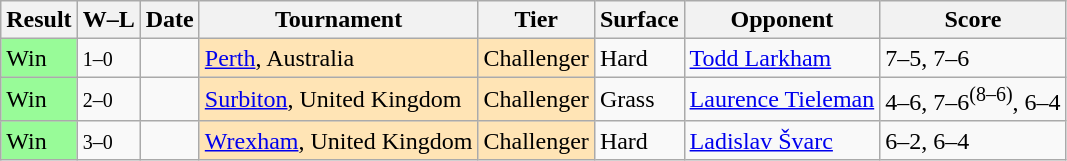<table class="sortable wikitable">
<tr>
<th>Result</th>
<th class="unsortable">W–L</th>
<th>Date</th>
<th>Tournament</th>
<th>Tier</th>
<th>Surface</th>
<th>Opponent</th>
<th class="unsortable">Score</th>
</tr>
<tr>
<td bgcolor=98FB98>Win</td>
<td><small>1–0</small></td>
<td></td>
<td style="background:moccasin;"><a href='#'>Perth</a>, Australia</td>
<td style="background:moccasin;">Challenger</td>
<td>Hard</td>
<td> <a href='#'>Todd Larkham</a></td>
<td>7–5, 7–6</td>
</tr>
<tr>
<td bgcolor=98FB98>Win</td>
<td><small>2–0</small></td>
<td></td>
<td style="background:moccasin;"><a href='#'>Surbiton</a>, United Kingdom</td>
<td style="background:moccasin;">Challenger</td>
<td>Grass</td>
<td> <a href='#'>Laurence Tieleman</a></td>
<td>4–6, 7–6<sup>(8–6)</sup>, 6–4</td>
</tr>
<tr>
<td bgcolor=98FB98>Win</td>
<td><small>3–0</small></td>
<td></td>
<td style="background:moccasin;"><a href='#'>Wrexham</a>, United Kingdom</td>
<td style="background:moccasin;">Challenger</td>
<td>Hard</td>
<td> <a href='#'>Ladislav Švarc</a></td>
<td>6–2, 6–4</td>
</tr>
</table>
